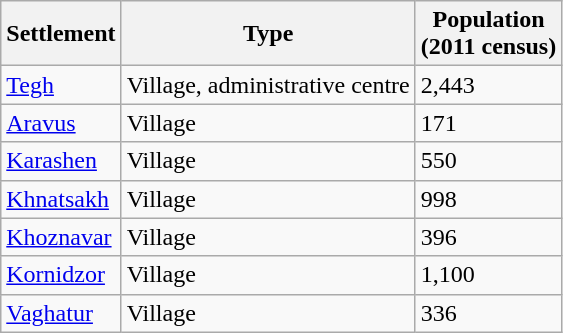<table class="wikitable sortable">
<tr>
<th>Settlement</th>
<th>Type</th>
<th>Population<br>(2011 census)</th>
</tr>
<tr>
<td><a href='#'>Tegh</a></td>
<td>Village, administrative centre</td>
<td>2,443</td>
</tr>
<tr>
<td><a href='#'>Aravus</a></td>
<td>Village</td>
<td>171</td>
</tr>
<tr>
<td><a href='#'>Karashen</a></td>
<td>Village</td>
<td>550</td>
</tr>
<tr>
<td><a href='#'>Khnatsakh</a></td>
<td>Village</td>
<td>998</td>
</tr>
<tr>
<td><a href='#'>Khoznavar</a></td>
<td>Village</td>
<td>396</td>
</tr>
<tr>
<td><a href='#'>Kornidzor</a></td>
<td>Village</td>
<td>1,100</td>
</tr>
<tr>
<td><a href='#'>Vaghatur</a></td>
<td>Village</td>
<td>336</td>
</tr>
</table>
